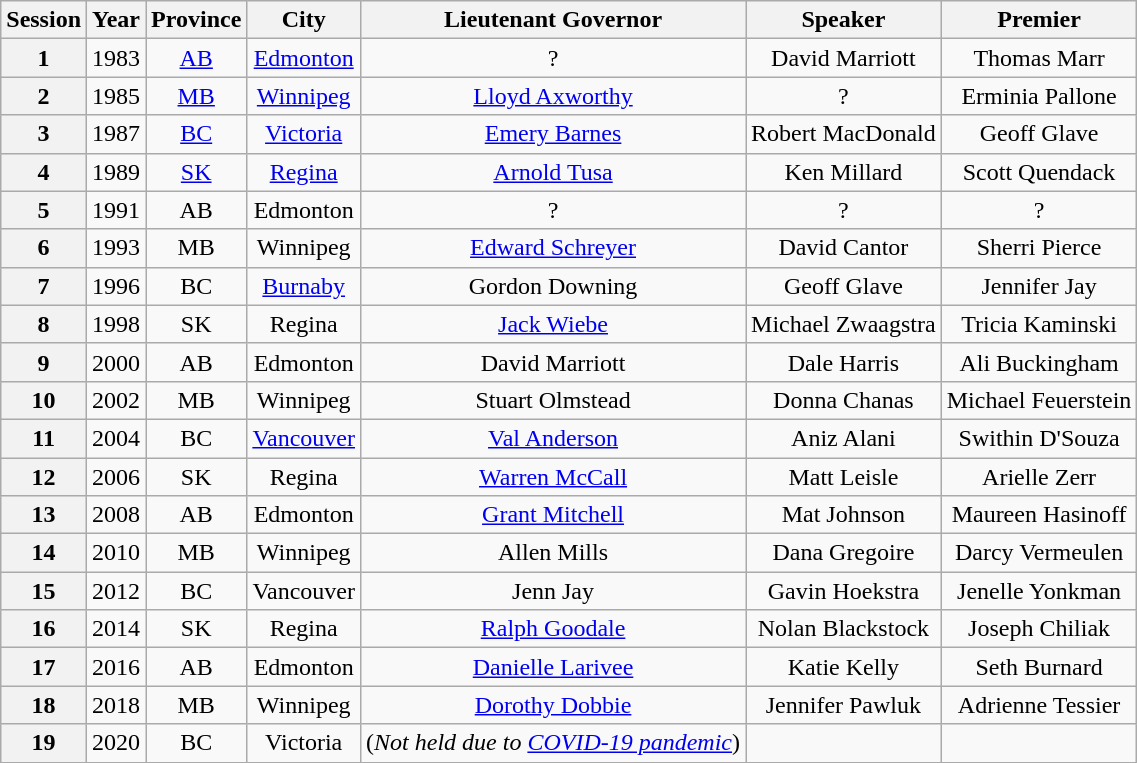<table class="wikitable" style="text-align:center">
<tr>
<th>Session</th>
<th>Year</th>
<th>Province</th>
<th>City</th>
<th>Lieutenant Governor</th>
<th>Speaker</th>
<th>Premier</th>
</tr>
<tr>
<th>1</th>
<td>1983</td>
<td><a href='#'>AB</a></td>
<td><a href='#'>Edmonton</a></td>
<td>?</td>
<td>David Marriott</td>
<td>Thomas Marr</td>
</tr>
<tr>
<th>2</th>
<td>1985</td>
<td><a href='#'>MB</a></td>
<td><a href='#'>Winnipeg</a></td>
<td><a href='#'>Lloyd Axworthy</a></td>
<td>?</td>
<td>Erminia Pallone</td>
</tr>
<tr>
<th>3</th>
<td>1987</td>
<td><a href='#'>BC</a></td>
<td><a href='#'>Victoria</a></td>
<td><a href='#'>Emery Barnes</a></td>
<td>Robert MacDonald</td>
<td>Geoff Glave</td>
</tr>
<tr>
<th>4</th>
<td>1989</td>
<td><a href='#'>SK</a></td>
<td><a href='#'>Regina</a></td>
<td><a href='#'>Arnold Tusa</a></td>
<td>Ken Millard</td>
<td>Scott Quendack</td>
</tr>
<tr>
<th>5</th>
<td>1991</td>
<td>AB</td>
<td>Edmonton</td>
<td>?</td>
<td>?</td>
<td>?</td>
</tr>
<tr>
<th>6</th>
<td>1993</td>
<td>MB</td>
<td>Winnipeg</td>
<td><a href='#'>Edward Schreyer</a></td>
<td>David Cantor</td>
<td>Sherri Pierce</td>
</tr>
<tr>
<th>7</th>
<td>1996</td>
<td>BC</td>
<td><a href='#'>Burnaby</a></td>
<td>Gordon Downing</td>
<td>Geoff Glave</td>
<td>Jennifer Jay</td>
</tr>
<tr>
<th>8</th>
<td>1998</td>
<td>SK</td>
<td>Regina</td>
<td><a href='#'>Jack Wiebe</a></td>
<td>Michael Zwaagstra</td>
<td>Tricia Kaminski</td>
</tr>
<tr>
<th>9</th>
<td>2000</td>
<td>AB</td>
<td>Edmonton</td>
<td>David Marriott</td>
<td>Dale Harris</td>
<td>Ali Buckingham</td>
</tr>
<tr>
<th>10</th>
<td>2002</td>
<td>MB</td>
<td>Winnipeg</td>
<td>Stuart Olmstead</td>
<td>Donna Chanas</td>
<td>Michael Feuerstein</td>
</tr>
<tr>
<th>11</th>
<td>2004</td>
<td>BC</td>
<td><a href='#'>Vancouver</a></td>
<td><a href='#'>Val Anderson</a></td>
<td>Aniz Alani</td>
<td>Swithin D'Souza</td>
</tr>
<tr>
<th>12</th>
<td>2006</td>
<td>SK</td>
<td>Regina</td>
<td><a href='#'>Warren McCall</a></td>
<td>Matt Leisle</td>
<td>Arielle Zerr</td>
</tr>
<tr>
<th>13</th>
<td>2008</td>
<td>AB</td>
<td>Edmonton</td>
<td><a href='#'>Grant Mitchell</a></td>
<td>Mat Johnson</td>
<td>Maureen Hasinoff</td>
</tr>
<tr>
<th>14</th>
<td>2010</td>
<td>MB</td>
<td>Winnipeg</td>
<td>Allen Mills</td>
<td>Dana Gregoire</td>
<td>Darcy Vermeulen</td>
</tr>
<tr>
<th>15</th>
<td>2012</td>
<td>BC</td>
<td>Vancouver</td>
<td>Jenn Jay</td>
<td>Gavin Hoekstra</td>
<td>Jenelle Yonkman</td>
</tr>
<tr>
<th>16</th>
<td>2014</td>
<td>SK</td>
<td>Regina</td>
<td><a href='#'>Ralph Goodale</a></td>
<td>Nolan Blackstock</td>
<td>Joseph Chiliak</td>
</tr>
<tr>
<th>17</th>
<td>2016</td>
<td>AB</td>
<td>Edmonton</td>
<td><a href='#'>Danielle Larivee</a></td>
<td>Katie Kelly</td>
<td>Seth Burnard</td>
</tr>
<tr>
<th>18</th>
<td>2018</td>
<td>MB</td>
<td>Winnipeg</td>
<td><a href='#'>Dorothy Dobbie</a></td>
<td>Jennifer Pawluk</td>
<td>Adrienne Tessier</td>
</tr>
<tr>
<th>19</th>
<td>2020</td>
<td>BC</td>
<td>Victoria</td>
<td>(<em>Not held due to <a href='#'>COVID-19 pandemic</a></em>)</td>
<td></td>
<td></td>
</tr>
<tr>
</tr>
</table>
